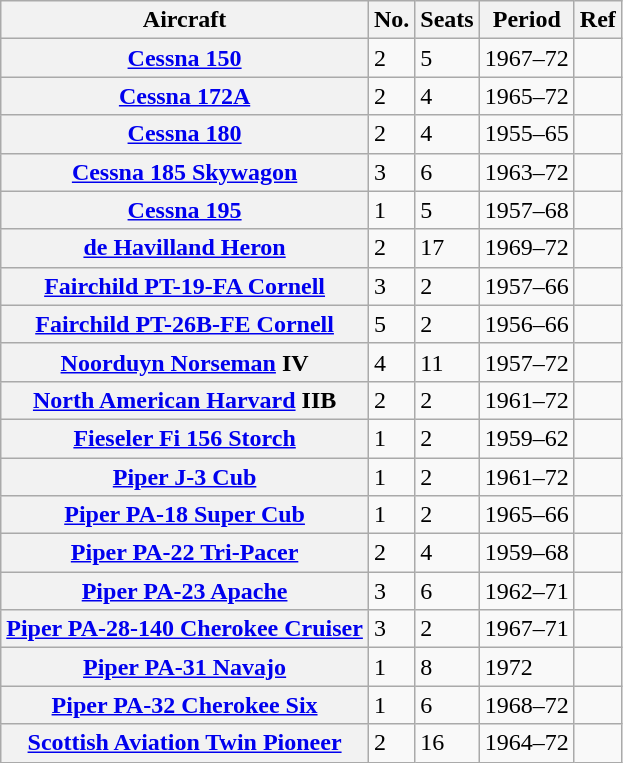<table class="wikitable sortable plainrowheaders">
<tr>
<th scope=col>Aircraft</th>
<th scope=col>No.</th>
<th scope=col>Seats</th>
<th scope=col>Period</th>
<th scope=col class=unsortable>Ref</th>
</tr>
<tr>
<th scope=row><a href='#'>Cessna 150</a></th>
<td>2</td>
<td>5</td>
<td>1967–72</td>
<td align=center></td>
</tr>
<tr>
<th scope=row><a href='#'>Cessna 172A</a></th>
<td>2</td>
<td>4</td>
<td>1965–72</td>
<td align=center></td>
</tr>
<tr>
<th scope=row><a href='#'>Cessna 180</a></th>
<td>2</td>
<td>4</td>
<td>1955–65</td>
<td align=center></td>
</tr>
<tr>
<th scope=row><a href='#'>Cessna 185 Skywagon</a></th>
<td>3</td>
<td>6</td>
<td>1963–72</td>
<td align=center></td>
</tr>
<tr>
<th scope=row><a href='#'>Cessna 195</a></th>
<td>1</td>
<td>5</td>
<td>1957–68</td>
<td align=center></td>
</tr>
<tr>
<th scope=row><a href='#'>de Havilland Heron</a></th>
<td>2</td>
<td>17</td>
<td>1969–72</td>
<td align=center></td>
</tr>
<tr>
<th scope=row><a href='#'>Fairchild PT-19-FA Cornell</a></th>
<td>3</td>
<td>2</td>
<td>1957–66</td>
<td align=center></td>
</tr>
<tr>
<th scope=row><a href='#'>Fairchild PT-26B-FE Cornell</a></th>
<td>5</td>
<td>2</td>
<td>1956–66</td>
<td align=center></td>
</tr>
<tr>
<th scope=row><a href='#'>Noorduyn Norseman</a> IV</th>
<td>4</td>
<td>11</td>
<td>1957–72</td>
<td align=center></td>
</tr>
<tr>
<th scope=row><a href='#'>North American Harvard</a> IIB</th>
<td>2</td>
<td>2</td>
<td>1961–72</td>
<td align=center></td>
</tr>
<tr>
<th scope=row><a href='#'>Fieseler Fi 156 Storch</a></th>
<td>1</td>
<td>2</td>
<td>1959–62</td>
<td align=center></td>
</tr>
<tr>
<th scope=row><a href='#'>Piper J-3 Cub</a></th>
<td>1</td>
<td>2</td>
<td>1961–72</td>
<td align=center></td>
</tr>
<tr>
<th scope=row><a href='#'>Piper PA-18 Super Cub</a></th>
<td>1</td>
<td>2</td>
<td>1965–66</td>
<td align=center></td>
</tr>
<tr>
<th scope=row><a href='#'>Piper PA-22 Tri-Pacer</a></th>
<td>2</td>
<td>4</td>
<td>1959–68</td>
<td align=center></td>
</tr>
<tr>
<th scope=row><a href='#'>Piper PA-23 Apache</a></th>
<td>3</td>
<td>6</td>
<td>1962–71</td>
<td align=center></td>
</tr>
<tr>
<th scope=row><a href='#'>Piper PA-28-140 Cherokee Cruiser</a></th>
<td>3</td>
<td>2</td>
<td>1967–71</td>
<td align=center></td>
</tr>
<tr>
<th scope=row><a href='#'>Piper PA-31 Navajo</a></th>
<td>1</td>
<td>8</td>
<td>1972</td>
<td align=center></td>
</tr>
<tr>
<th scope=row><a href='#'>Piper PA-32 Cherokee Six</a></th>
<td>1</td>
<td>6</td>
<td>1968–72</td>
<td align=center></td>
</tr>
<tr>
<th scope=row><a href='#'>Scottish Aviation Twin Pioneer</a></th>
<td>2</td>
<td>16</td>
<td>1964–72</td>
<td align=center></td>
</tr>
</table>
